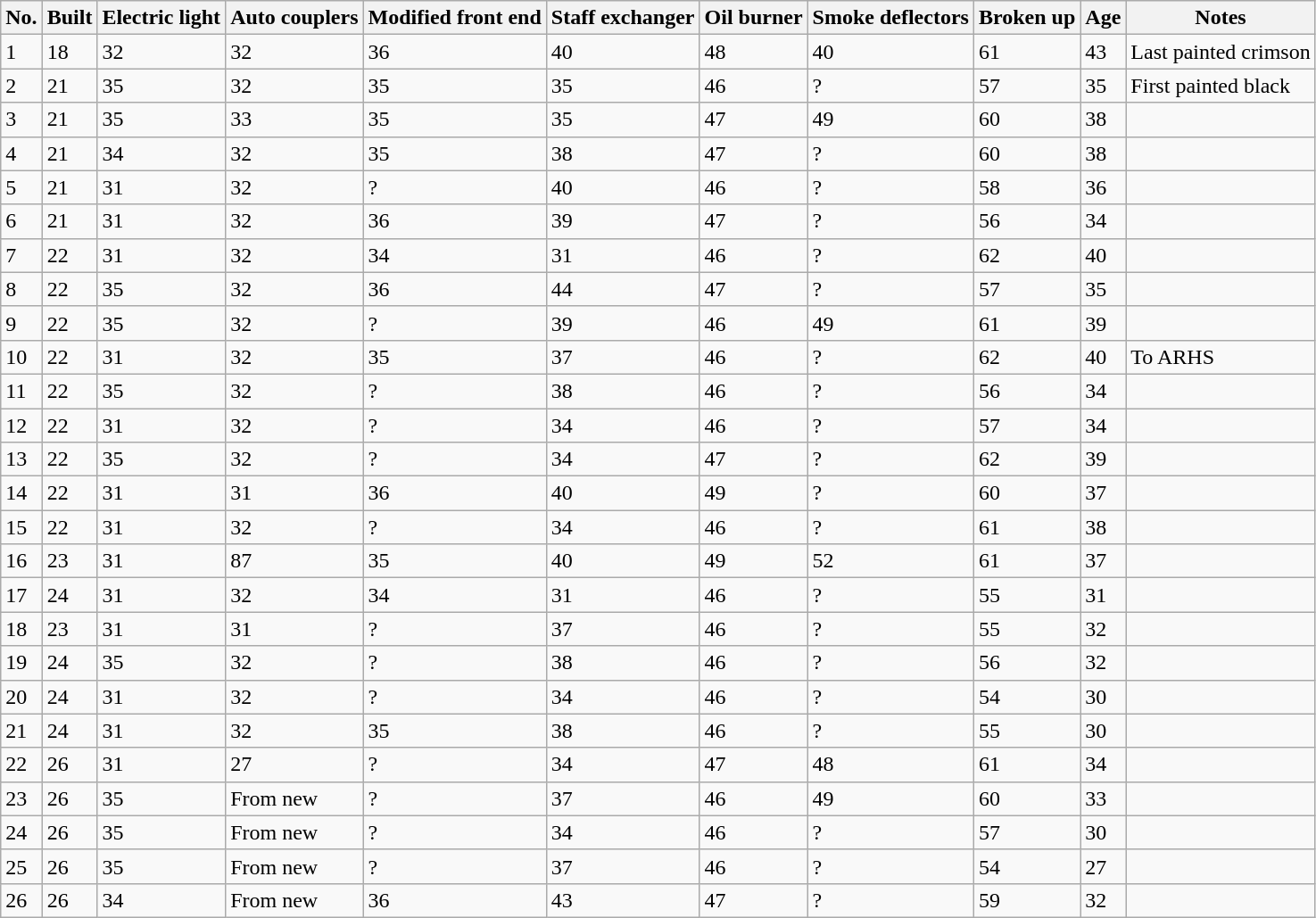<table class="wikitable collapsible collapsed sortable">
<tr>
<th>No.</th>
<th>Built</th>
<th>Electric light</th>
<th>Auto couplers</th>
<th>Modified front end</th>
<th>Staff exchanger</th>
<th>Oil burner</th>
<th>Smoke deflectors</th>
<th>Broken up</th>
<th>Age</th>
<th>Notes</th>
</tr>
<tr>
<td>1</td>
<td>18</td>
<td>32</td>
<td>32</td>
<td>36</td>
<td>40</td>
<td>48</td>
<td>40</td>
<td>61</td>
<td>43</td>
<td>Last painted crimson</td>
</tr>
<tr>
<td>2</td>
<td>21</td>
<td>35</td>
<td>32</td>
<td>35</td>
<td>35</td>
<td>46</td>
<td>?</td>
<td>57</td>
<td>35</td>
<td>First painted black</td>
</tr>
<tr>
<td>3</td>
<td>21</td>
<td>35</td>
<td>33</td>
<td>35</td>
<td>35</td>
<td>47</td>
<td>49</td>
<td>60</td>
<td>38</td>
<td></td>
</tr>
<tr>
<td>4</td>
<td>21</td>
<td>34</td>
<td>32</td>
<td>35</td>
<td>38</td>
<td>47</td>
<td>?</td>
<td>60</td>
<td>38</td>
<td></td>
</tr>
<tr>
<td>5</td>
<td>21</td>
<td>31</td>
<td>32</td>
<td>?</td>
<td>40</td>
<td>46</td>
<td>?</td>
<td>58</td>
<td>36</td>
<td></td>
</tr>
<tr>
<td>6</td>
<td>21</td>
<td>31</td>
<td>32</td>
<td>36</td>
<td>39</td>
<td>47</td>
<td>?</td>
<td>56</td>
<td>34</td>
<td></td>
</tr>
<tr>
<td>7</td>
<td>22</td>
<td>31</td>
<td>32</td>
<td>34</td>
<td>31</td>
<td>46</td>
<td>?</td>
<td>62</td>
<td>40</td>
<td></td>
</tr>
<tr>
<td>8</td>
<td>22</td>
<td>35</td>
<td>32</td>
<td>36</td>
<td>44</td>
<td>47</td>
<td>?</td>
<td>57</td>
<td>35</td>
<td></td>
</tr>
<tr>
<td>9</td>
<td>22</td>
<td>35</td>
<td>32</td>
<td>?</td>
<td>39</td>
<td>46</td>
<td>49</td>
<td>61</td>
<td>39</td>
<td></td>
</tr>
<tr>
<td>10</td>
<td>22</td>
<td>31</td>
<td>32</td>
<td>35</td>
<td>37</td>
<td>46</td>
<td>?</td>
<td>62</td>
<td>40</td>
<td>To ARHS</td>
</tr>
<tr>
<td>11</td>
<td>22</td>
<td>35</td>
<td>32</td>
<td>?</td>
<td>38</td>
<td>46</td>
<td>?</td>
<td>56</td>
<td>34</td>
<td></td>
</tr>
<tr>
<td>12</td>
<td>22</td>
<td>31</td>
<td>32</td>
<td>?</td>
<td>34</td>
<td>46</td>
<td>?</td>
<td>57</td>
<td>34</td>
<td></td>
</tr>
<tr>
<td>13</td>
<td>22</td>
<td>35</td>
<td>32</td>
<td>?</td>
<td>34</td>
<td>47</td>
<td>?</td>
<td>62</td>
<td>39</td>
<td></td>
</tr>
<tr>
<td>14</td>
<td>22</td>
<td>31</td>
<td>31</td>
<td>36</td>
<td>40</td>
<td>49</td>
<td>?</td>
<td>60</td>
<td>37</td>
<td></td>
</tr>
<tr>
<td>15</td>
<td>22</td>
<td>31</td>
<td>32</td>
<td>?</td>
<td>34</td>
<td>46</td>
<td>?</td>
<td>61</td>
<td>38</td>
<td></td>
</tr>
<tr>
<td>16</td>
<td>23</td>
<td>31</td>
<td>87</td>
<td>35</td>
<td>40</td>
<td>49</td>
<td>52</td>
<td>61</td>
<td>37</td>
<td></td>
</tr>
<tr>
<td>17</td>
<td>24</td>
<td>31</td>
<td>32</td>
<td>34</td>
<td>31</td>
<td>46</td>
<td>?</td>
<td>55</td>
<td>31</td>
<td></td>
</tr>
<tr>
<td>18</td>
<td>23</td>
<td>31</td>
<td>31</td>
<td>?</td>
<td>37</td>
<td>46</td>
<td>?</td>
<td>55</td>
<td>32</td>
<td></td>
</tr>
<tr>
<td>19</td>
<td>24</td>
<td>35</td>
<td>32</td>
<td>?</td>
<td>38</td>
<td>46</td>
<td>?</td>
<td>56</td>
<td>32</td>
<td></td>
</tr>
<tr>
<td>20</td>
<td>24</td>
<td>31</td>
<td>32</td>
<td>?</td>
<td>34</td>
<td>46</td>
<td>?</td>
<td>54</td>
<td>30</td>
<td></td>
</tr>
<tr>
<td>21</td>
<td>24</td>
<td>31</td>
<td>32</td>
<td>35</td>
<td>38</td>
<td>46</td>
<td>?</td>
<td>55</td>
<td>30</td>
<td></td>
</tr>
<tr>
<td>22</td>
<td>26</td>
<td>31</td>
<td>27</td>
<td>?</td>
<td>34</td>
<td>47</td>
<td>48</td>
<td>61</td>
<td>34</td>
<td></td>
</tr>
<tr>
<td>23</td>
<td>26</td>
<td>35</td>
<td>From new</td>
<td>?</td>
<td>37</td>
<td>46</td>
<td>49</td>
<td>60</td>
<td>33</td>
<td></td>
</tr>
<tr>
<td>24</td>
<td>26</td>
<td>35</td>
<td>From new</td>
<td>?</td>
<td>34</td>
<td>46</td>
<td>?</td>
<td>57</td>
<td>30</td>
<td></td>
</tr>
<tr>
<td>25</td>
<td>26</td>
<td>35</td>
<td>From new</td>
<td>?</td>
<td>37</td>
<td>46</td>
<td>?</td>
<td>54</td>
<td>27</td>
<td></td>
</tr>
<tr>
<td>26</td>
<td>26</td>
<td>34</td>
<td>From new</td>
<td>36</td>
<td>43</td>
<td>47</td>
<td>?</td>
<td>59</td>
<td>32</td>
<td></td>
</tr>
</table>
